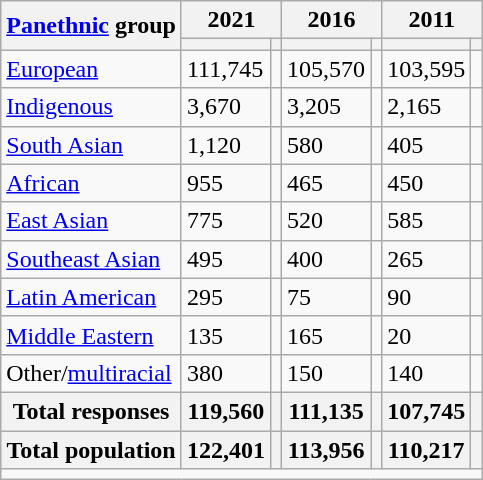<table class="wikitable collapsible sortable">
<tr>
<th rowspan="2"><a href='#'>Panethnic</a> group</th>
<th colspan="2">2021</th>
<th colspan="2">2016</th>
<th colspan="2">2011</th>
</tr>
<tr>
<th><a href='#'></a></th>
<th></th>
<th></th>
<th></th>
<th></th>
<th></th>
</tr>
<tr>
<td><a href='#'>European</a></td>
<td>111,745</td>
<td></td>
<td>105,570</td>
<td></td>
<td>103,595</td>
<td></td>
</tr>
<tr>
<td><a href='#'>Indigenous</a></td>
<td>3,670</td>
<td></td>
<td>3,205</td>
<td></td>
<td>2,165</td>
<td></td>
</tr>
<tr>
<td><a href='#'>South Asian</a></td>
<td>1,120</td>
<td></td>
<td>580</td>
<td></td>
<td>405</td>
<td></td>
</tr>
<tr>
<td><a href='#'>African</a></td>
<td>955</td>
<td></td>
<td>465</td>
<td></td>
<td>450</td>
<td></td>
</tr>
<tr>
<td><a href='#'>East Asian</a></td>
<td>775</td>
<td></td>
<td>520</td>
<td></td>
<td>585</td>
<td></td>
</tr>
<tr>
<td><a href='#'>Southeast Asian</a></td>
<td>495</td>
<td></td>
<td>400</td>
<td></td>
<td>265</td>
<td></td>
</tr>
<tr>
<td><a href='#'>Latin American</a></td>
<td>295</td>
<td></td>
<td>75</td>
<td></td>
<td>90</td>
<td></td>
</tr>
<tr>
<td><a href='#'>Middle Eastern</a></td>
<td>135</td>
<td></td>
<td>165</td>
<td></td>
<td>20</td>
<td></td>
</tr>
<tr>
<td>Other/<a href='#'>multiracial</a></td>
<td>380</td>
<td></td>
<td>150</td>
<td></td>
<td>140</td>
<td></td>
</tr>
<tr>
<th>Total responses</th>
<th>119,560</th>
<th></th>
<th>111,135</th>
<th></th>
<th>107,745</th>
<th></th>
</tr>
<tr class="sortbottom">
<th>Total population</th>
<th>122,401</th>
<th></th>
<th>113,956</th>
<th></th>
<th>110,217</th>
<th></th>
</tr>
<tr class="sortbottom">
<td colspan="15"></td>
</tr>
</table>
